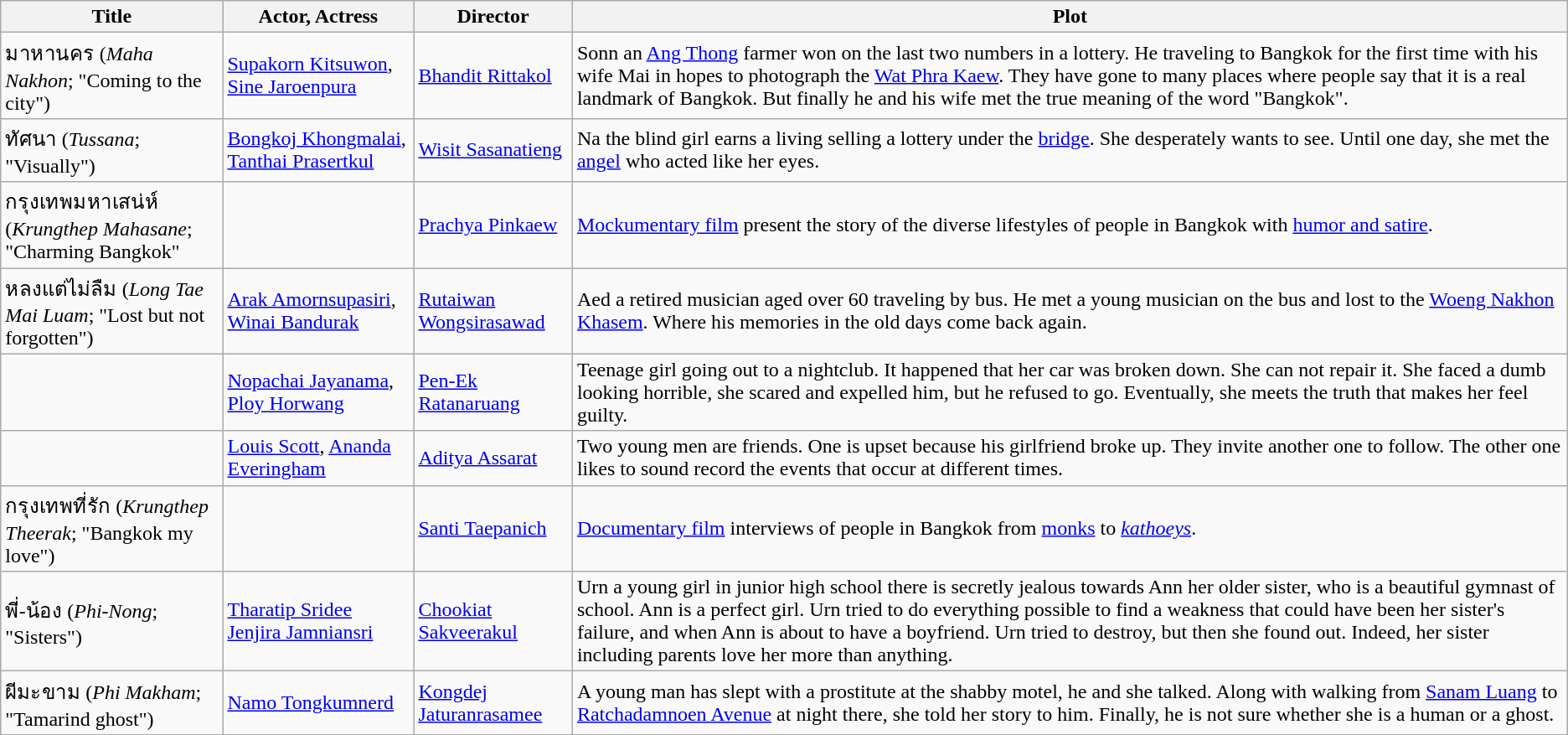<table class="wikitable" style="font-size: 100%;">
<tr>
<th>Title</th>
<th>Actor, Actress</th>
<th>Director</th>
<th>Plot</th>
</tr>
<tr>
<td>มาหานคร (<em>Maha Nakhon</em>; "Coming to the city")</td>
<td><a href='#'>Supakorn Kitsuwon</a>, <a href='#'>Sine Jaroenpura</a></td>
<td><a href='#'>Bhandit Rittakol</a></td>
<td>Sonn an <a href='#'>Ang Thong</a> farmer won on the last two numbers in a lottery. He traveling to Bangkok for the first time with his wife Mai in hopes to photograph the <a href='#'>Wat Phra Kaew</a>. They have gone to many places where people say that it is a real landmark of Bangkok. But finally he and his wife met the true meaning of the word "Bangkok".</td>
</tr>
<tr>
<td>ทัศนา (<em>Tussana</em>; "Visually")</td>
<td><a href='#'>Bongkoj Khongmalai</a>, <a href='#'>Tanthai Prasertkul</a></td>
<td><a href='#'>Wisit Sasanatieng</a></td>
<td>Na the blind girl earns a living selling a lottery under the <a href='#'>bridge</a>. She desperately wants to see. Until one day, she met the <a href='#'>angel</a> who acted like her eyes.</td>
</tr>
<tr>
<td>กรุงเทพมหาเสน่ห์ (<em>Krungthep Mahasane</em>; "Charming Bangkok"</td>
<td></td>
<td><a href='#'>Prachya Pinkaew</a></td>
<td><a href='#'>Mockumentary film</a> present the story of the diverse lifestyles of people in Bangkok with <a href='#'>humor and satire</a>.</td>
</tr>
<tr>
<td>หลงแต่ไม่ลืม (<em>Long Tae Mai Luam</em>; "Lost but not forgotten")</td>
<td><a href='#'>Arak Amornsupasiri</a>, <a href='#'>Winai Bandurak</a></td>
<td><a href='#'>Rutaiwan Wongsirasawad</a></td>
<td>Aed a retired musician aged over 60 traveling by bus. He met a young musician on the bus and lost to the <a href='#'>Woeng Nakhon Khasem</a>. Where his memories in the old days come back again.</td>
</tr>
<tr>
<td></td>
<td><a href='#'>Nopachai Jayanama</a>, <a href='#'>Ploy Horwang</a></td>
<td><a href='#'>Pen-Ek Ratanaruang</a></td>
<td>Teenage girl going out to a nightclub. It happened that her car was  broken down. She can not repair it. She faced a dumb looking horrible, she scared and expelled him, but he refused to go. Eventually, she meets the truth that makes her feel guilty.</td>
</tr>
<tr>
<td></td>
<td><a href='#'>Louis Scott</a>, <a href='#'>Ananda Everingham</a></td>
<td><a href='#'>Aditya Assarat</a></td>
<td>Two young men are friends. One is upset because his girlfriend broke up. They invite another one to follow. The other one likes to sound record the events that occur at different times.</td>
</tr>
<tr>
<td>กรุงเทพที่รัก (<em>Krungthep Theerak</em>; "Bangkok my love")</td>
<td></td>
<td><a href='#'>Santi Taepanich</a></td>
<td><a href='#'>Documentary film</a> interviews of people in Bangkok from <a href='#'>monks</a> to <a href='#'><em>kathoeys</em></a>.</td>
</tr>
<tr>
<td>พี่-น้อง (<em>Phi-Nong</em>; "Sisters")</td>
<td><a href='#'>Tharatip Sridee</a><br><a href='#'>Jenjira Jamniansri</a></td>
<td><a href='#'>Chookiat Sakveerakul</a></td>
<td>Urn a young girl in junior high school there is secretly jealous towards Ann her older sister, who is a beautiful gymnast of school. Ann is a perfect girl. Urn tried to do everything possible to find a weakness that could have been her sister's failure, and when Ann is about to have a boyfriend. Urn tried to destroy, but then she found out. Indeed, her sister including parents love her more than anything.</td>
</tr>
<tr>
<td>ผีมะขาม (<em>Phi Makham</em>; "Tamarind ghost")</td>
<td><a href='#'>Namo Tongkumnerd</a></td>
<td><a href='#'>Kongdej Jaturanrasamee</a></td>
<td>A young man has slept with a prostitute at the shabby motel, he and she talked. Along with walking from <a href='#'>Sanam Luang</a> to <a href='#'>Ratchadamnoen Avenue</a> at night there, she told her story to him. Finally, he is not sure whether she is a human or a ghost.</td>
</tr>
</table>
